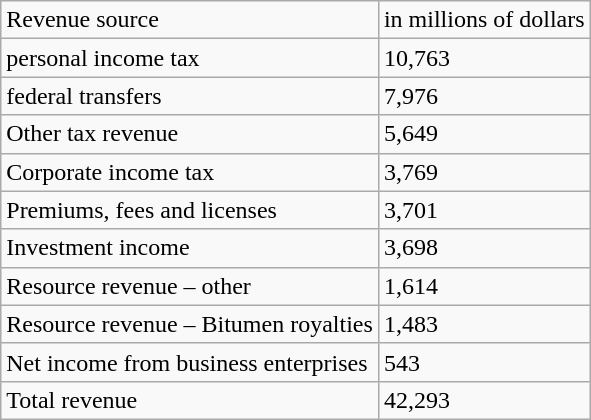<table class="wikitable floatright">
<tr>
<td>Revenue source</td>
<td>in millions of dollars</td>
</tr>
<tr>
<td>personal income tax</td>
<td>10,763</td>
</tr>
<tr>
<td>federal transfers</td>
<td>7,976</td>
</tr>
<tr>
<td>Other tax revenue</td>
<td>5,649</td>
</tr>
<tr>
<td>Corporate income tax</td>
<td>3,769</td>
</tr>
<tr>
<td>Premiums, fees and licenses</td>
<td>3,701</td>
</tr>
<tr>
<td>Investment income</td>
<td>3,698</td>
</tr>
<tr>
<td>Resource revenue – other</td>
<td>1,614</td>
</tr>
<tr>
<td>Resource revenue – Bitumen royalties</td>
<td>1,483</td>
</tr>
<tr>
<td>Net income from business enterprises</td>
<td>543</td>
</tr>
<tr>
<td>Total revenue</td>
<td>42,293</td>
</tr>
</table>
